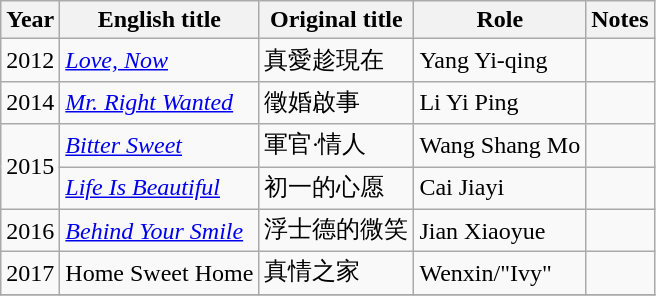<table class="wikitable sortable">
<tr>
<th>Year</th>
<th>English title</th>
<th>Original title</th>
<th>Role</th>
<th class="unsortable">Notes</th>
</tr>
<tr>
<td>2012</td>
<td><em><a href='#'>Love, Now</a></em></td>
<td>真愛趁現在</td>
<td>Yang Yi-qing</td>
<td></td>
</tr>
<tr>
<td>2014</td>
<td><em><a href='#'>Mr. Right Wanted</a></em></td>
<td>徵婚啟事</td>
<td>Li Yi Ping</td>
<td></td>
</tr>
<tr>
<td rowspan=2>2015</td>
<td><em><a href='#'>Bitter Sweet</a></em></td>
<td>軍官·情人</td>
<td>Wang Shang Mo</td>
<td></td>
</tr>
<tr>
<td><em><a href='#'>Life Is Beautiful</a></em></td>
<td>初一的心愿</td>
<td>Cai Jiayi</td>
<td></td>
</tr>
<tr>
<td>2016</td>
<td><em><a href='#'>Behind Your Smile</a></em></td>
<td>浮士德的微笑</td>
<td>Jian Xiaoyue</td>
<td></td>
</tr>
<tr>
<td>2017</td>
<td>Home Sweet Home</td>
<td>真情之家</td>
<td>Wenxin/"Ivy"</td>
<td></td>
</tr>
<tr>
</tr>
</table>
